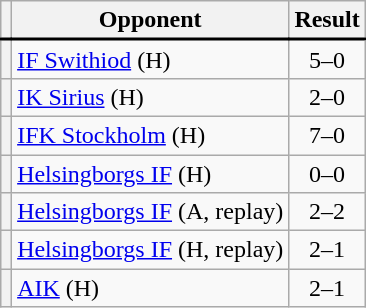<table class="wikitable plainrowheaders" style="text-align:center;margin-left:1em;float:right;clear:right;min-width:226px">
<tr>
<th scope="col"></th>
<th scope="col">Opponent</th>
<th scope="col">Result</th>
</tr>
<tr style="border-top:2px solid black">
<th scope="row" style="text-align:center"></th>
<td align="left"><a href='#'>IF Swithiod</a> (H)</td>
<td>5–0</td>
</tr>
<tr>
<th scope="row" style="text-align:center"></th>
<td align="left"><a href='#'>IK Sirius</a> (H)</td>
<td>2–0</td>
</tr>
<tr>
<th scope="row" style="text-align:center"></th>
<td align="left"><a href='#'>IFK Stockholm</a> (H)</td>
<td>7–0</td>
</tr>
<tr>
<th scope="row" style="text-align:center"></th>
<td align="left"><a href='#'>Helsingborgs IF</a> (H)</td>
<td>0–0</td>
</tr>
<tr>
<th scope="row" style="text-align:center"></th>
<td align="left"><a href='#'>Helsingborgs IF</a> (A, replay)</td>
<td>2–2</td>
</tr>
<tr>
<th scope="row" style="text-align:center"></th>
<td align="left"><a href='#'>Helsingborgs IF</a> (H, replay)</td>
<td>2–1</td>
</tr>
<tr>
<th scope="row" style="text-align:center"></th>
<td align="left"><a href='#'>AIK</a> (H)</td>
<td>2–1</td>
</tr>
</table>
